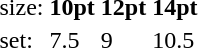<table style="margin-left:40px;">
<tr>
<td>size:</td>
<td><strong>10pt</strong></td>
<td><strong>12pt</strong></td>
<td><strong>14pt</strong></td>
</tr>
<tr>
<td>set:</td>
<td>7.5</td>
<td>9</td>
<td>10.5</td>
</tr>
</table>
